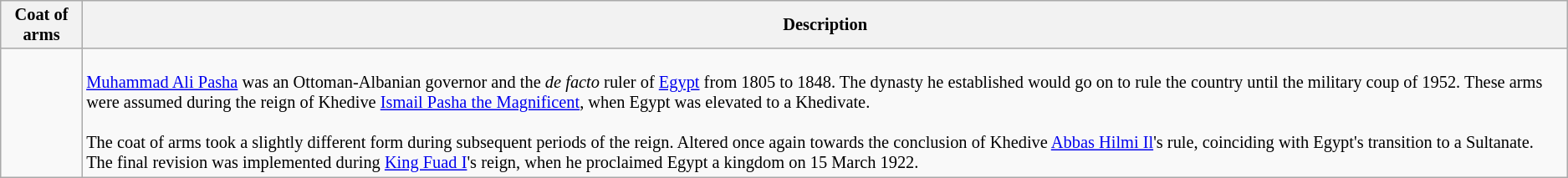<table class="wikitable" style="font-size:85%;">
<tr>
<th>Coat of arms</th>
<th>Description</th>
</tr>
<tr>
<td align="center"></td>
<td><br><a href='#'>Muhammad Ali Pasha</a> was an Ottoman-Albanian governor and the <em>de facto</em> ruler of <a href='#'>Egypt</a> from 1805 to 1848. The dynasty he established would go on to rule the country until the military coup of 1952. These arms were assumed during the reign of Khedive <a href='#'>Ismail Pasha the Magnificent</a>, when Egypt was elevated to a Khedivate.<br><br>The coat of arms took a slightly different form during subsequent periods of the reign. Altered once again towards the conclusion of Khedive <a href='#'>Abbas Hilmi Il</a>'s rule, coinciding with Egypt's transition to a Sultanate. The final revision was implemented during <a href='#'>King Fuad I</a>'s reign, when he proclaimed Egypt a kingdom on 15 March 1922.</td>
</tr>
</table>
